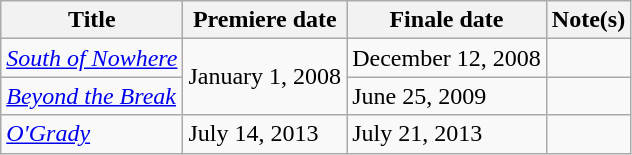<table class="wikitable sortable">
<tr>
<th>Title</th>
<th>Premiere date</th>
<th>Finale date</th>
<th class="unsortable">Note(s)</th>
</tr>
<tr>
<td><em><a href='#'>South of Nowhere</a></em></td>
<td rowspan=2>January 1, 2008</td>
<td>December 12, 2008</td>
<td></td>
</tr>
<tr>
<td><em><a href='#'>Beyond the Break</a></em></td>
<td>June 25, 2009</td>
<td></td>
</tr>
<tr>
<td><em><a href='#'>O'Grady</a></em></td>
<td>July 14, 2013</td>
<td>July 21, 2013</td>
<td></td>
</tr>
</table>
